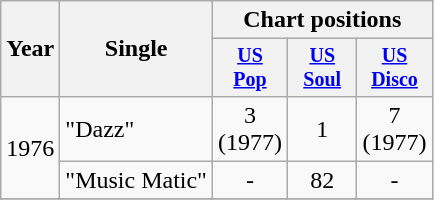<table class="wikitable" style="text-align:center;">
<tr>
<th rowspan="2">Year</th>
<th rowspan="2">Single</th>
<th colspan="3">Chart positions</th>
</tr>
<tr style="font-size:smaller;">
<th width="40"><a href='#'>US<br>Pop</a></th>
<th width="40"><a href='#'>US<br>Soul</a></th>
<th width="40"><a href='#'>US<br>Disco</a></th>
</tr>
<tr>
<td rowspan="2">1976</td>
<td align="left">"Dazz"</td>
<td>3 (1977)</td>
<td>1</td>
<td>7 (1977)</td>
</tr>
<tr>
<td align="left">"Music Matic"</td>
<td>-</td>
<td>82</td>
<td>-</td>
</tr>
<tr>
</tr>
</table>
